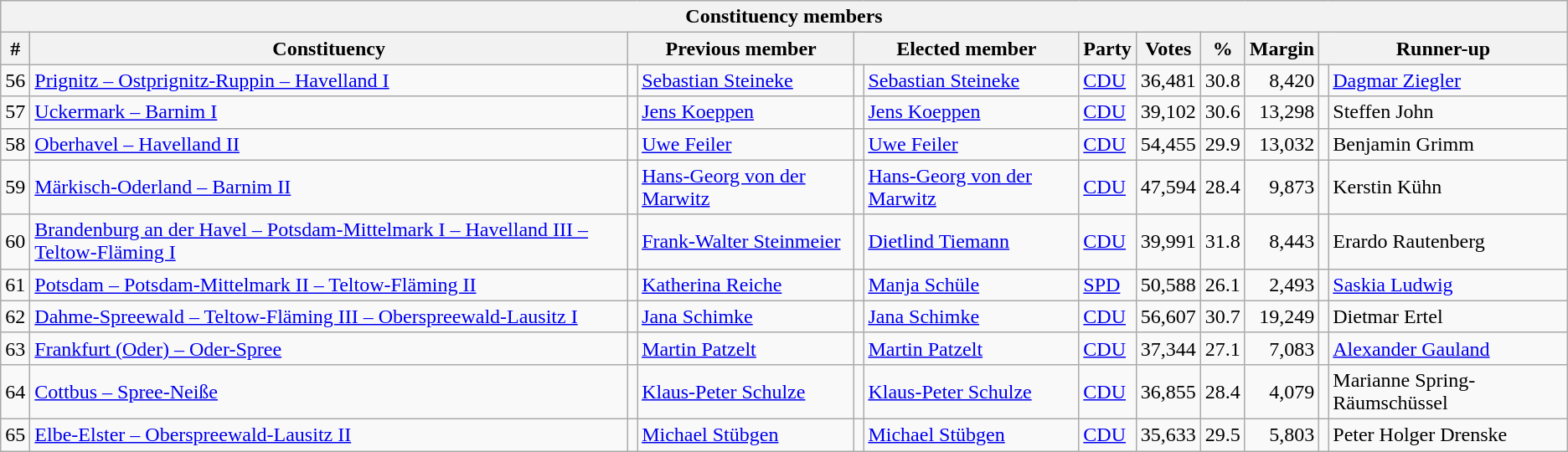<table class="wikitable sortable" style="text-align:right">
<tr>
<th colspan="12">Constituency members</th>
</tr>
<tr>
<th>#</th>
<th>Constituency</th>
<th colspan="2">Previous member</th>
<th colspan="2">Elected member</th>
<th>Party</th>
<th>Votes</th>
<th>%</th>
<th>Margin</th>
<th colspan="2">Runner-up</th>
</tr>
<tr>
<td>56</td>
<td align=left><a href='#'>Prignitz – Ostprignitz-Ruppin – Havelland I</a></td>
<td bgcolor=></td>
<td align=left><a href='#'>Sebastian Steineke</a></td>
<td bgcolor=></td>
<td align=left><a href='#'>Sebastian Steineke</a></td>
<td align=left><a href='#'>CDU</a></td>
<td>36,481</td>
<td>30.8</td>
<td>8,420</td>
<td bgcolor=></td>
<td align=left><a href='#'>Dagmar Ziegler</a></td>
</tr>
<tr>
<td>57</td>
<td align=left><a href='#'>Uckermark – Barnim I</a></td>
<td bgcolor=></td>
<td align=left><a href='#'>Jens Koeppen</a></td>
<td bgcolor=></td>
<td align=left><a href='#'>Jens Koeppen</a></td>
<td align=left><a href='#'>CDU</a></td>
<td>39,102</td>
<td>30.6</td>
<td>13,298</td>
<td bgcolor=></td>
<td align=left>Steffen John</td>
</tr>
<tr>
<td>58</td>
<td align=left><a href='#'>Oberhavel – Havelland II</a></td>
<td bgcolor=></td>
<td align=left><a href='#'>Uwe Feiler</a></td>
<td bgcolor=></td>
<td align=left><a href='#'>Uwe Feiler</a></td>
<td align=left><a href='#'>CDU</a></td>
<td>54,455</td>
<td>29.9</td>
<td>13,032</td>
<td bgcolor=></td>
<td align=left>Benjamin Grimm</td>
</tr>
<tr>
<td>59</td>
<td align=left><a href='#'>Märkisch-Oderland – Barnim II</a></td>
<td bgcolor=></td>
<td align=left><a href='#'>Hans-Georg von der Marwitz</a></td>
<td bgcolor=></td>
<td align=left><a href='#'>Hans-Georg von der Marwitz</a></td>
<td align=left><a href='#'>CDU</a></td>
<td>47,594</td>
<td>28.4</td>
<td>9,873</td>
<td bgcolor=></td>
<td align=left>Kerstin Kühn</td>
</tr>
<tr>
<td>60</td>
<td align=left><a href='#'>Brandenburg an der Havel – Potsdam-Mittelmark I – Havelland III – Teltow-Fläming I</a></td>
<td bgcolor=></td>
<td align=left><a href='#'>Frank-Walter Steinmeier</a></td>
<td bgcolor=></td>
<td align=left><a href='#'>Dietlind Tiemann</a></td>
<td align=left><a href='#'>CDU</a></td>
<td>39,991</td>
<td>31.8</td>
<td>8,443</td>
<td bgcolor=></td>
<td align=left>Erardo Rautenberg</td>
</tr>
<tr>
<td>61</td>
<td align=left><a href='#'>Potsdam – Potsdam-Mittelmark II – Teltow-Fläming II</a></td>
<td bgcolor=></td>
<td align=left><a href='#'>Katherina Reiche</a></td>
<td bgcolor=></td>
<td align=left><a href='#'>Manja Schüle</a></td>
<td align="left"><a href='#'>SPD</a></td>
<td>50,588</td>
<td>26.1</td>
<td>2,493</td>
<td bgcolor=></td>
<td align=left><a href='#'>Saskia Ludwig</a></td>
</tr>
<tr>
<td>62</td>
<td align=left><a href='#'>Dahme-Spreewald – Teltow-Fläming III – Oberspreewald-Lausitz I</a></td>
<td bgcolor=></td>
<td align=left><a href='#'>Jana Schimke</a></td>
<td bgcolor=></td>
<td align=left><a href='#'>Jana Schimke</a></td>
<td align=left><a href='#'>CDU</a></td>
<td>56,607</td>
<td>30.7</td>
<td>19,249</td>
<td bgcolor=></td>
<td align=left>Dietmar Ertel</td>
</tr>
<tr>
<td>63</td>
<td align=left><a href='#'>Frankfurt (Oder) – Oder-Spree</a></td>
<td bgcolor=></td>
<td align=left><a href='#'>Martin Patzelt</a></td>
<td bgcolor=></td>
<td align=left><a href='#'>Martin Patzelt</a></td>
<td align=left><a href='#'>CDU</a></td>
<td>37,344</td>
<td>27.1</td>
<td>7,083</td>
<td bgcolor=></td>
<td align=left><a href='#'>Alexander Gauland</a></td>
</tr>
<tr>
<td>64</td>
<td align=left><a href='#'>Cottbus – Spree-Neiße</a></td>
<td bgcolor=></td>
<td align=left><a href='#'>Klaus-Peter Schulze</a></td>
<td bgcolor=></td>
<td align=left><a href='#'>Klaus-Peter Schulze</a></td>
<td align=left><a href='#'>CDU</a></td>
<td>36,855</td>
<td>28.4</td>
<td>4,079</td>
<td bgcolor=></td>
<td align=left>Marianne Spring-Räumschüssel</td>
</tr>
<tr>
<td>65</td>
<td align=left><a href='#'>Elbe-Elster – Oberspreewald-Lausitz II</a></td>
<td bgcolor=></td>
<td align=left><a href='#'>Michael Stübgen</a></td>
<td bgcolor=></td>
<td align=left><a href='#'>Michael Stübgen</a></td>
<td align=left><a href='#'>CDU</a></td>
<td>35,633</td>
<td>29.5</td>
<td>5,803</td>
<td bgcolor=></td>
<td align=left>Peter Holger Drenske</td>
</tr>
</table>
